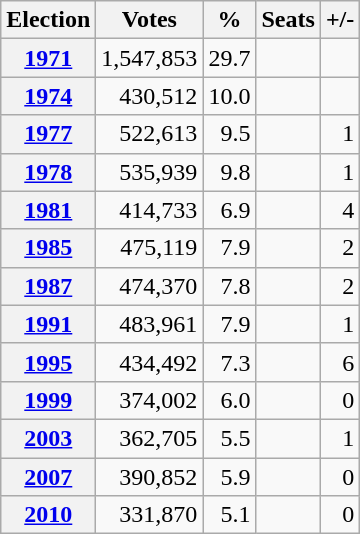<table class="wikitable" style=text-align:right;">
<tr>
<th>Election</th>
<th>Votes</th>
<th>%</th>
<th>Seats</th>
<th>+/-</th>
</tr>
<tr>
<th><a href='#'>1971</a></th>
<td>1,547,853</td>
<td>29.7</td>
<td></td>
<td></td>
</tr>
<tr>
<th><a href='#'>1974</a></th>
<td>430,512</td>
<td>10.0</td>
<td></td>
<td></td>
</tr>
<tr>
<th><a href='#'>1977</a></th>
<td>522,613</td>
<td>9.5</td>
<td></td>
<td> 1</td>
</tr>
<tr>
<th><a href='#'>1978</a></th>
<td>535,939</td>
<td>9.8</td>
<td></td>
<td> 1</td>
</tr>
<tr>
<th><a href='#'>1981</a></th>
<td>414,733</td>
<td>6.9</td>
<td></td>
<td> 4</td>
</tr>
<tr>
<th><a href='#'>1985</a></th>
<td>475,119</td>
<td>7.9</td>
<td></td>
<td> 2</td>
</tr>
<tr>
<th><a href='#'>1987</a></th>
<td>474,370</td>
<td>7.8</td>
<td></td>
<td> 2</td>
</tr>
<tr>
<th><a href='#'>1991</a></th>
<td>483,961</td>
<td>7.9</td>
<td></td>
<td> 1</td>
</tr>
<tr>
<th><a href='#'>1995</a></th>
<td>434,492</td>
<td>7.3</td>
<td></td>
<td> 6</td>
</tr>
<tr>
<th><a href='#'>1999</a></th>
<td>374,002</td>
<td>6.0</td>
<td></td>
<td> 0</td>
</tr>
<tr>
<th><a href='#'>2003</a></th>
<td>362,705</td>
<td>5.5</td>
<td></td>
<td> 1</td>
</tr>
<tr>
<th><a href='#'>2007</a></th>
<td>390,852</td>
<td>5.9</td>
<td></td>
<td> 0</td>
</tr>
<tr>
<th><a href='#'>2010</a></th>
<td>331,870</td>
<td>5.1</td>
<td></td>
<td> 0</td>
</tr>
</table>
